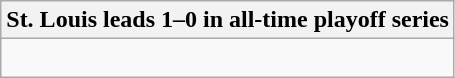<table class="wikitable collapsible collapsed">
<tr>
<th>St. Louis leads 1–0 in all-time playoff series</th>
</tr>
<tr>
<td><br></td>
</tr>
</table>
